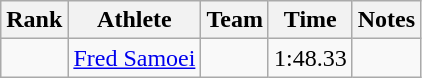<table class="wikitable sortable">
<tr>
<th>Rank</th>
<th>Athlete</th>
<th>Team</th>
<th>Time</th>
<th>Notes</th>
</tr>
<tr>
<td align=center></td>
<td><a href='#'>Fred Samoei</a></td>
<td></td>
<td>1:48.33</td>
<td></td>
</tr>
</table>
